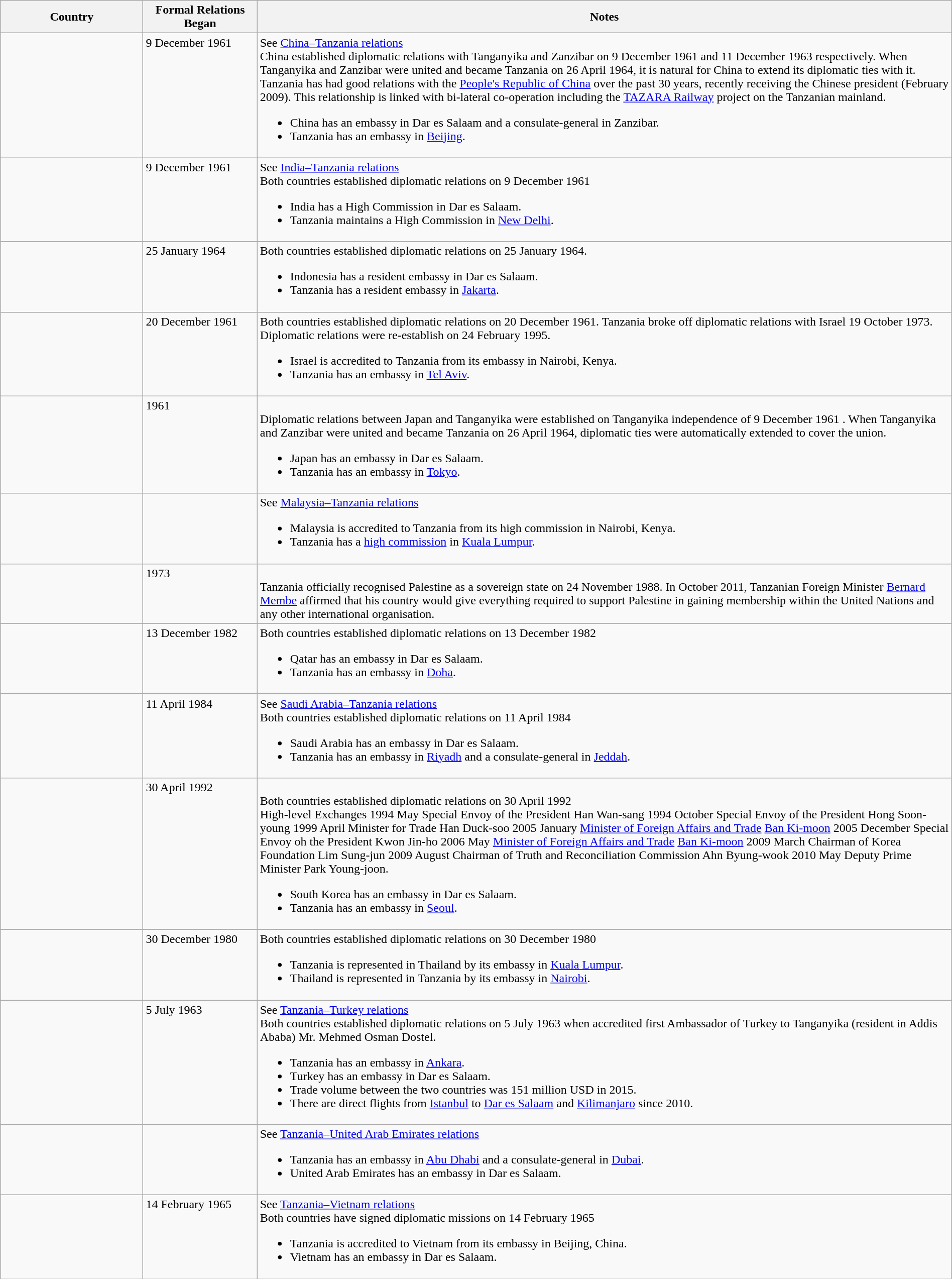<table class="wikitable sortable" style="width:100%; margin:auto;">
<tr>
<th style="width:15%;">Country</th>
<th style="width:12%;">Formal Relations Began</th>
<th>Notes</th>
</tr>
<tr valign="top">
<td></td>
<td>9 December 1961</td>
<td>See <a href='#'>China–Tanzania relations</a><br>China established diplomatic relations with Tanganyika and Zanzibar on 9 December 1961 and 11 December 1963 respectively. When Tanganyika and Zanzibar were united and became Tanzania on 26 April 1964, it is natural for China to extend its diplomatic ties with it. Tanzania has had good relations with the <a href='#'>People's Republic of China</a> over the past 30 years, recently receiving the Chinese president (February 2009). This relationship is linked with bi-lateral co-operation including the <a href='#'>TAZARA Railway</a> project on the Tanzanian mainland.<ul><li>China has an embassy in Dar es Salaam and a consulate-general in Zanzibar.</li><li>Tanzania has an embassy in <a href='#'>Beijing</a>.</li></ul></td>
</tr>
<tr valign="top">
<td></td>
<td>9 December 1961</td>
<td>See <a href='#'>India–Tanzania relations</a><br>Both countries established diplomatic relations on 9 December 1961<ul><li>India has a High Commission in Dar es Salaam.</li><li>Tanzania maintains a High Commission in <a href='#'>New Delhi</a>.</li></ul></td>
</tr>
<tr valign="top">
<td></td>
<td>25 January 1964</td>
<td>Both countries established diplomatic relations on 25 January 1964.<br><ul><li>Indonesia has a resident embassy in Dar es Salaam.</li><li>Tanzania has a resident embassy in <a href='#'>Jakarta</a>.</li></ul></td>
</tr>
<tr valign="top">
<td></td>
<td>20 December 1961</td>
<td>Both countries established diplomatic relations on 20 December 1961. Tanzania broke off diplomatic relations with Israel 19 October 1973. Diplomatic relations were re-establish on 24 February 1995.<br><ul><li>Israel is accredited to Tanzania from its embassy in Nairobi, Kenya.</li><li>Tanzania has an embassy in <a href='#'>Tel Aviv</a>.</li></ul></td>
</tr>
<tr valign="top">
<td></td>
<td>1961</td>
<td><br>Diplomatic relations between Japan and Tanganyika were established on Tanganyika independence of 9 December 1961 . When Tanganyika and Zanzibar were united and became Tanzania on 26 April 1964, diplomatic ties were automatically extended to cover the union.<ul><li>Japan has an embassy in Dar es Salaam.</li><li>Tanzania has an embassy in <a href='#'>Tokyo</a>.</li></ul></td>
</tr>
<tr valign="top">
<td></td>
<td></td>
<td>See <a href='#'>Malaysia–Tanzania relations</a><br><ul><li>Malaysia is accredited to Tanzania from its high commission in Nairobi, Kenya.</li><li>Tanzania has a <a href='#'>high commission</a> in <a href='#'>Kuala Lumpur</a>.</li></ul></td>
</tr>
<tr valign="top">
<td></td>
<td>1973</td>
<td><br>Tanzania officially recognised Palestine as a sovereign state on 24 November 1988. In October 2011, Tanzanian Foreign Minister <a href='#'>Bernard Membe</a> affirmed that his country would give everything required to support Palestine in gaining membership within the United Nations and any other international organisation.</td>
</tr>
<tr valign="top">
<td></td>
<td>13 December 1982</td>
<td>Both countries established diplomatic relations on 13 December 1982<br><ul><li>Qatar has an embassy in Dar es Salaam.</li><li>Tanzania has an embassy in <a href='#'>Doha</a>.</li></ul></td>
</tr>
<tr valign="top">
<td></td>
<td>11 April 1984</td>
<td>See <a href='#'>Saudi Arabia–Tanzania relations</a><br>Both countries established diplomatic relations on 11 April 1984<ul><li>Saudi Arabia has an embassy in Dar es Salaam.</li><li>Tanzania has an embassy in <a href='#'>Riyadh</a> and a consulate-general in <a href='#'>Jeddah</a>.</li></ul></td>
</tr>
<tr valign="top">
<td></td>
<td>30 April 1992</td>
<td><br>Both countries established diplomatic relations on 30 April 1992<br>High-level Exchanges 1994 May Special Envoy of the President Han Wan-sang 1994 October Special Envoy of the President Hong Soon-young 1999 April Minister for Trade Han Duck-soo 2005 January <a href='#'>Minister of Foreign Affairs and Trade</a> <a href='#'>Ban Ki-moon</a> 2005 December Special Envoy oh the President Kwon Jin-ho 2006 May <a href='#'>Minister of Foreign Affairs and Trade</a> <a href='#'>Ban Ki-moon</a> 2009 March Chairman of Korea Foundation Lim Sung-jun 2009 August Chairman of Truth and Reconciliation Commission Ahn Byung-wook 2010 May Deputy Prime Minister Park Young-joon.<ul><li>South Korea has an embassy in Dar es Salaam.</li><li>Tanzania has an embassy in <a href='#'>Seoul</a>.</li></ul></td>
</tr>
<tr valign="top">
<td></td>
<td>30 December 1980</td>
<td>Both countries established diplomatic relations on 30 December 1980<br><ul><li>Tanzania is represented in Thailand by its embassy in <a href='#'>Kuala Lumpur</a>.</li><li>Thailand is represented in Tanzania by its embassy in <a href='#'>Nairobi</a>.</li></ul></td>
</tr>
<tr valign="top">
<td></td>
<td>5 July 1963</td>
<td>See <a href='#'>Tanzania–Turkey relations</a><br>Both countries established diplomatic relations on 5 July 1963 when accredited first Ambassador of Turkey to Tanganyika (resident in Addis Ababa) Mr. Mehmed Osman Dostel.<ul><li>Tanzania has an embassy in <a href='#'>Ankara</a>.</li><li>Turkey has an embassy in Dar es Salaam.</li><li>Trade volume between the two countries was 151 million USD in 2015.</li><li>There are direct flights from <a href='#'>Istanbul</a> to <a href='#'>Dar es Salaam</a> and <a href='#'>Kilimanjaro</a> since 2010.</li></ul></td>
</tr>
<tr valign="top">
<td></td>
<td></td>
<td>See <a href='#'>Tanzania–United Arab Emirates relations</a><br><ul><li>Tanzania has an embassy in <a href='#'>Abu Dhabi</a> and a consulate-general in <a href='#'>Dubai</a>.</li><li>United Arab Emirates has an embassy in Dar es Salaam.</li></ul></td>
</tr>
<tr valign="top">
<td></td>
<td>14 February 1965</td>
<td>See <a href='#'>Tanzania–Vietnam relations</a><br>Both countries have signed diplomatic missions on 14 February 1965<ul><li>Tanzania is accredited to Vietnam from its embassy in Beijing, China.</li><li>Vietnam has an embassy in Dar es Salaam.</li></ul></td>
</tr>
</table>
